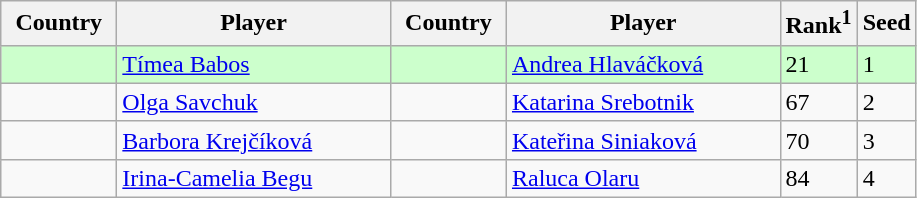<table class="sortable wikitable">
<tr>
<th width="70">Country</th>
<th width="175">Player</th>
<th width="70">Country</th>
<th width="175">Player</th>
<th>Rank<sup>1</sup></th>
<th>Seed</th>
</tr>
<tr style="background:#cfc;">
<td></td>
<td><a href='#'>Tímea Babos</a></td>
<td></td>
<td><a href='#'>Andrea Hlaváčková</a></td>
<td>21</td>
<td>1</td>
</tr>
<tr>
<td></td>
<td><a href='#'>Olga Savchuk</a></td>
<td></td>
<td><a href='#'>Katarina Srebotnik</a></td>
<td>67</td>
<td>2</td>
</tr>
<tr>
<td></td>
<td><a href='#'>Barbora Krejčíková</a></td>
<td></td>
<td><a href='#'>Kateřina Siniaková</a></td>
<td>70</td>
<td>3</td>
</tr>
<tr>
<td></td>
<td><a href='#'>Irina-Camelia Begu</a></td>
<td></td>
<td><a href='#'>Raluca Olaru</a></td>
<td>84</td>
<td>4</td>
</tr>
</table>
